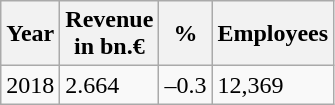<table class="wikitable">
<tr>
<th>Year</th>
<th>Revenue<br>in bn.€</th>
<th>%</th>
<th>Employees</th>
</tr>
<tr>
<td>2018</td>
<td>2.664</td>
<td>–0.3</td>
<td>12,369</td>
</tr>
</table>
